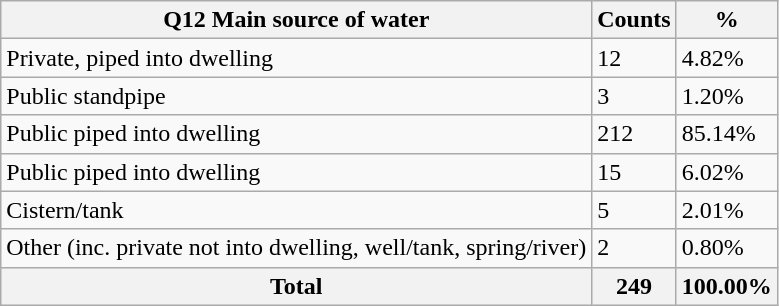<table class="wikitable sortable">
<tr>
<th>Q12 Main source of water</th>
<th>Counts</th>
<th>%</th>
</tr>
<tr>
<td>Private, piped into dwelling</td>
<td>12</td>
<td>4.82%</td>
</tr>
<tr>
<td>Public standpipe</td>
<td>3</td>
<td>1.20%</td>
</tr>
<tr>
<td>Public piped into dwelling</td>
<td>212</td>
<td>85.14%</td>
</tr>
<tr>
<td>Public piped into dwelling</td>
<td>15</td>
<td>6.02%</td>
</tr>
<tr>
<td>Cistern/tank</td>
<td>5</td>
<td>2.01%</td>
</tr>
<tr>
<td>Other (inc. private not into dwelling, well/tank, spring/river)</td>
<td>2</td>
<td>0.80%</td>
</tr>
<tr>
<th>Total</th>
<th>249</th>
<th>100.00%</th>
</tr>
</table>
